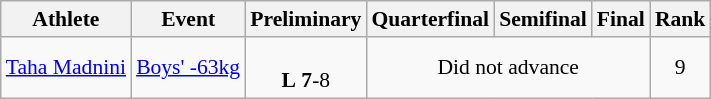<table class="wikitable" style="text-align:left; font-size:90%">
<tr>
<th>Athlete</th>
<th>Event</th>
<th>Preliminary</th>
<th>Quarterfinal</th>
<th>Semifinal</th>
<th>Final</th>
<th>Rank</th>
</tr>
<tr>
<td><a href='#'>Taha Madnini</a></td>
<td><a href='#'>Boys' -63kg</a></td>
<td align=center> <br> <strong>L</strong> <strong>7</strong>-8</td>
<td align=center colspan=3>Did not advance</td>
<td align=center>9</td>
</tr>
</table>
